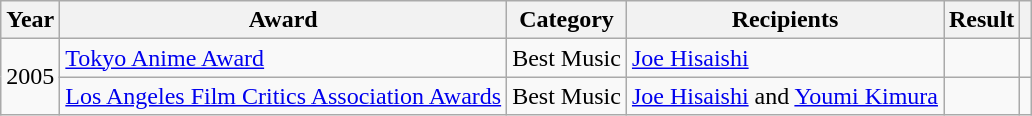<table class="wikitable">
<tr>
<th>Year</th>
<th>Award</th>
<th>Category</th>
<th>Recipients</th>
<th>Result</th>
<th></th>
</tr>
<tr>
<td rowspan="2">2005</td>
<td><a href='#'>Tokyo Anime Award</a></td>
<td>Best Music</td>
<td><a href='#'>Joe Hisaishi</a></td>
<td></td>
<td></td>
</tr>
<tr>
<td><a href='#'>Los Angeles Film Critics Association Awards</a></td>
<td>Best Music</td>
<td><a href='#'>Joe Hisaishi</a> and <a href='#'>Youmi Kimura</a></td>
<td></td>
<td></td>
</tr>
</table>
